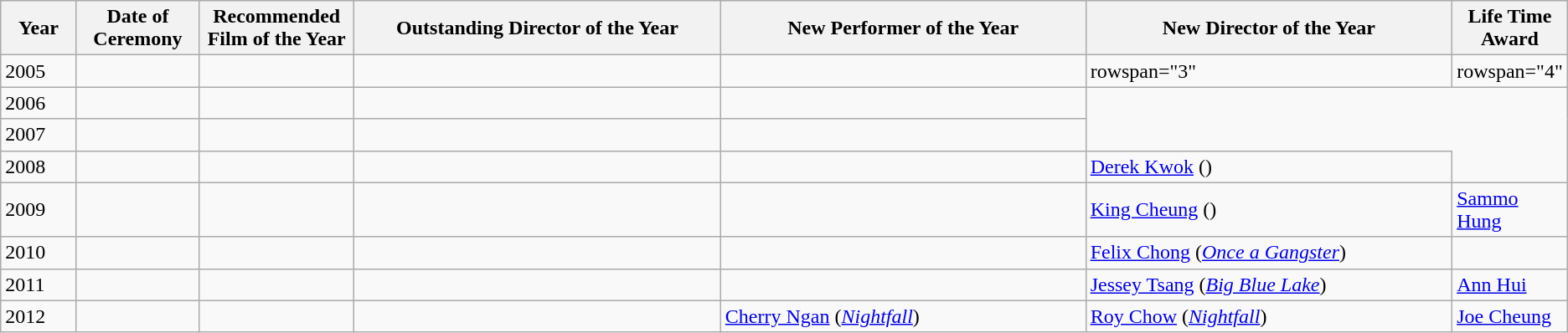<table class="wikitable">
<tr>
<th width=5%>Year</th>
<th width=8%>Date of Ceremony</th>
<th width=10%>Recommended Film of the Year</th>
<th width=25%>Outstanding Director of the Year</th>
<th width=25%>New Performer of the Year</th>
<th width=25%>New Director of the Year</th>
<th width=10%>Life Time Award</th>
</tr>
<tr>
<td>2005</td>
<td></td>
<td></td>
<td></td>
<td></td>
<td>rowspan="3" </td>
<td>rowspan="4" </td>
</tr>
<tr>
<td>2006</td>
<td></td>
<td></td>
<td></td>
<td></td>
</tr>
<tr>
<td>2007</td>
<td></td>
<td></td>
<td></td>
<td></td>
</tr>
<tr>
<td>2008</td>
<td></td>
<td></td>
<td></td>
<td></td>
<td><a href='#'>Derek Kwok</a> (<em></em>)</td>
</tr>
<tr>
<td>2009</td>
<td></td>
<td></td>
<td></td>
<td></td>
<td><a href='#'>King Cheung</a> (<em></em>)</td>
<td><a href='#'>Sammo Hung</a></td>
</tr>
<tr>
<td>2010</td>
<td></td>
<td></td>
<td></td>
<td></td>
<td><a href='#'>Felix Chong</a> (<em><a href='#'>Once a Gangster</a></em>)</td>
<td></td>
</tr>
<tr>
<td>2011</td>
<td></td>
<td></td>
<td></td>
<td></td>
<td><a href='#'>Jessey Tsang</a> (<em><a href='#'>Big Blue Lake</a></em>)</td>
<td><a href='#'>Ann Hui</a></td>
</tr>
<tr>
<td>2012</td>
<td></td>
<td></td>
<td></td>
<td><a href='#'>Cherry Ngan</a> (<em><a href='#'>Nightfall</a></em>)</td>
<td><a href='#'>Roy Chow</a> (<em><a href='#'>Nightfall</a></em>)</td>
<td><a href='#'>Joe Cheung</a></td>
</tr>
</table>
